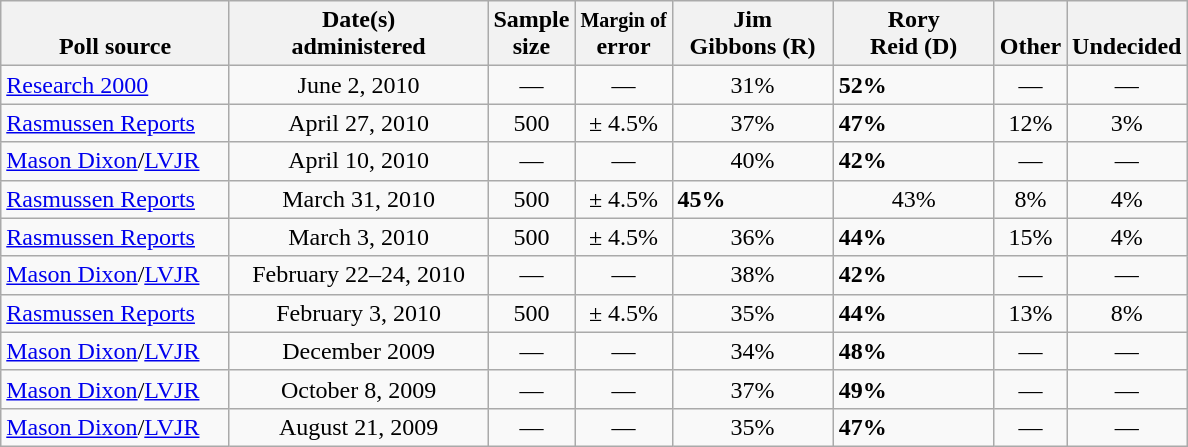<table class="wikitable">
<tr valign= bottom>
<th style="width:145px;">Poll source</th>
<th style="width:165px;">Date(s)<br>administered</th>
<th class=small>Sample<br>size</th>
<th><small>Margin of</small><br>error</th>
<th style="width:100px;">Jim<br>Gibbons (R)</th>
<th style="width:100px;">Rory<br>Reid (D)</th>
<th style="width:40px;">Other</th>
<th style="width:40px;">Undecided</th>
</tr>
<tr>
<td><a href='#'>Research 2000</a></td>
<td align=center>June 2, 2010</td>
<td align=center>—</td>
<td align=center>—</td>
<td align=center>31%</td>
<td><strong>52%</strong></td>
<td align=center>—</td>
<td align=center>—</td>
</tr>
<tr>
<td><a href='#'>Rasmussen Reports</a></td>
<td align=center>April 27, 2010</td>
<td align=center>500</td>
<td align=center>± 4.5%</td>
<td align=center>37%</td>
<td><strong>47%</strong></td>
<td align=center>12%</td>
<td align=center>3%</td>
</tr>
<tr>
<td><a href='#'>Mason Dixon</a>/<a href='#'>LVJR</a></td>
<td align=center>April 10, 2010</td>
<td align=center>—</td>
<td align=center>—</td>
<td align=center>40%</td>
<td><strong>42%</strong></td>
<td align=center>—</td>
<td align=center>—</td>
</tr>
<tr>
<td><a href='#'>Rasmussen Reports</a></td>
<td align=center>March 31, 2010</td>
<td align=center>500</td>
<td align=center>± 4.5%</td>
<td><strong>45%</strong></td>
<td align=center>43%</td>
<td align=center>8%</td>
<td align=center>4%</td>
</tr>
<tr>
<td><a href='#'>Rasmussen Reports</a></td>
<td align=center>March 3, 2010</td>
<td align=center>500</td>
<td align=center>± 4.5%</td>
<td align=center>36%</td>
<td><strong>44%</strong></td>
<td align=center>15%</td>
<td align=center>4%</td>
</tr>
<tr>
<td><a href='#'>Mason Dixon</a>/<a href='#'>LVJR</a></td>
<td align=center>February 22–24, 2010</td>
<td align=center>—</td>
<td align=center>—</td>
<td align=center>38%</td>
<td><strong>42%</strong></td>
<td align=center>—</td>
<td align=center>—</td>
</tr>
<tr>
<td><a href='#'>Rasmussen Reports</a></td>
<td align=center>February 3, 2010</td>
<td align=center>500</td>
<td align=center>± 4.5%</td>
<td align=center>35%</td>
<td><strong>44%</strong></td>
<td align=center>13%</td>
<td align=center>8%</td>
</tr>
<tr>
<td><a href='#'>Mason Dixon</a>/<a href='#'>LVJR</a></td>
<td align=center>December 2009</td>
<td align=center>—</td>
<td align=center>—</td>
<td align=center>34%</td>
<td><strong>48%</strong></td>
<td align=center>—</td>
<td align=center>—</td>
</tr>
<tr>
<td><a href='#'>Mason Dixon</a>/<a href='#'>LVJR</a></td>
<td align=center>October 8, 2009</td>
<td align=center>—</td>
<td align=center>—</td>
<td align=center>37%</td>
<td><strong>49%</strong></td>
<td align=center>—</td>
<td align=center>—</td>
</tr>
<tr>
<td><a href='#'>Mason Dixon</a>/<a href='#'>LVJR</a></td>
<td align=center>August 21, 2009</td>
<td align=center>—</td>
<td align=center>—</td>
<td align=center>35%</td>
<td><strong>47%</strong></td>
<td align=center>—</td>
<td align=center>—</td>
</tr>
</table>
